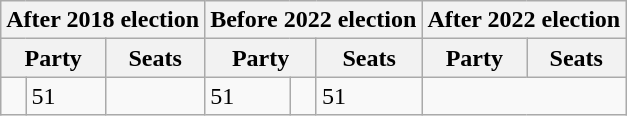<table class="wikitable">
<tr>
<th colspan="3">After 2018 election</th>
<th colspan="3">Before 2022 election</th>
<th colspan="3">After 2022 election</th>
</tr>
<tr>
<th colspan="2">Party</th>
<th>Seats</th>
<th colspan="2">Party</th>
<th>Seats</th>
<th colspan="2">Party</th>
<th>Seats</th>
</tr>
<tr>
<td></td>
<td>51</td>
<td></td>
<td>51</td>
<td></td>
<td>51</td>
</tr>
</table>
